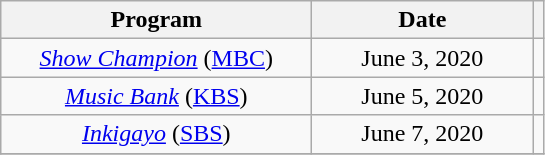<table class="wikitable" style="text-align:center">
<tr>
<th width="200">Program</th>
<th width="140">Date</th>
<th></th>
</tr>
<tr>
<td><em><a href='#'>Show Champion</a></em> (<a href='#'>MBC</a>)</td>
<td>June 3, 2020</td>
<td></td>
</tr>
<tr>
<td><em><a href='#'>Music Bank</a></em> (<a href='#'>KBS</a>)</td>
<td>June 5, 2020</td>
<td></td>
</tr>
<tr>
<td><em><a href='#'>Inkigayo</a></em> (<a href='#'>SBS</a>)</td>
<td>June 7, 2020</td>
<td></td>
</tr>
<tr>
</tr>
</table>
